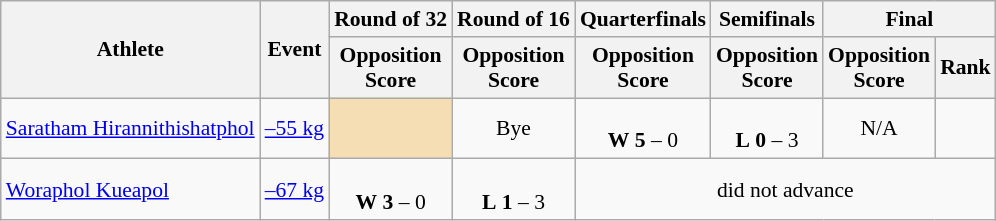<table class=wikitable style="font-size:90%; text-align:center">
<tr>
<th rowspan="2">Athlete</th>
<th rowspan="2">Event</th>
<th>Round of 32</th>
<th>Round of 16</th>
<th>Quarterfinals</th>
<th>Semifinals</th>
<th colspan="2">Final</th>
</tr>
<tr>
<th>Opposition<br>Score</th>
<th>Opposition<br>Score</th>
<th>Opposition<br>Score</th>
<th>Opposition<br>Score</th>
<th>Opposition<br>Score</th>
<th>Rank</th>
</tr>
<tr>
<td align=left><a href='#'>Saratham Hirannithishatphol</a></td>
<td><a href='#'>–55 kg</a></td>
<td bgcolor=wheat></td>
<td>Bye</td>
<td><br><strong>W</strong> <strong>5</strong> – 0</td>
<td><br><strong>L</strong> <strong>0</strong> – 3</td>
<td>N/A</td>
<td></td>
</tr>
<tr>
<td align=left><a href='#'>Woraphol Kueapol</a></td>
<td><a href='#'>–67 kg</a></td>
<td><br><strong>W</strong> <strong>3</strong> – 0</td>
<td><br><strong>L</strong> <strong>1</strong> – 3</td>
<td colspan=4>did not advance</td>
</tr>
</table>
